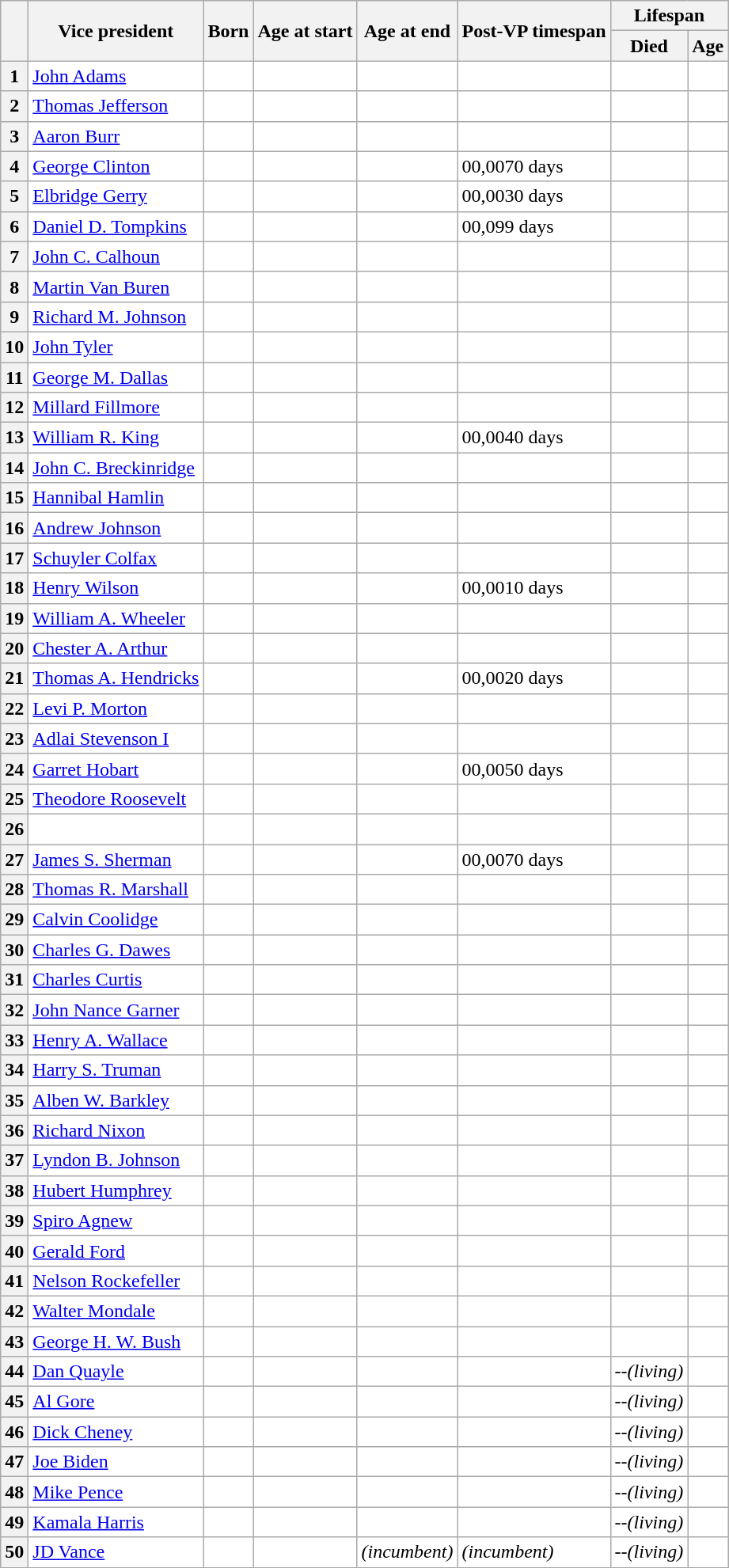<table class="sortable wikitable sticky-header-multi">
<tr>
<th scope="col" rowspan=2></th>
<th scope="col" rowspan=2>Vice president</th>
<th scope="col" rowspan=2>Born</th>
<th scope="col" rowspan=2>Age at start<br></th>
<th scope="col" rowspan=2>Age at end<br></th>
<th scope="col" rowspan=2>Post-<abbr>VP</abbr> timespan</th>
<th scope="col" colspan=2>Lifespan</th>
</tr>
<tr>
<th scope="col">Died</th>
<th scope="col">Age</th>
</tr>
<tr style="text-align: left; background:#FFFFFF">
<th scope="row">1</th>
<td data-sort-value="Adams"><a href='#'>John Adams</a></td>
<td></td>
<td><br></td>
<td><br></td>
<td></td>
<td><span></span></td>
<td></td>
</tr>
<tr style="text-align: left; background:#FFFFFF">
<th scope="row">2</th>
<td data-sort-value="Jefferson"><a href='#'>Thomas Jefferson</a></td>
<td></td>
<td><br></td>
<td><br></td>
<td></td>
<td></td>
<td></td>
</tr>
<tr style="text-align: left; background:#FFFFFF">
<th scope="row">3</th>
<td data-sort-value="Burr"><a href='#'>Aaron Burr</a></td>
<td></td>
<td><br></td>
<td><br></td>
<td></td>
<td></td>
<td></td>
</tr>
<tr style="text-align: left; background:#FFFFFF">
<th scope="row">4</th>
<td data-sort-value="Clinton"><a href='#'>George Clinton</a></td>
<td></td>
<td><br></td>
<td><br></td>
<td><span>00,007</span>0 days</td>
<td></td>
<td></td>
</tr>
<tr style="text-align: left; background:#FFFFFF">
<th scope="row">5</th>
<td data-sort-value="Gerry"><a href='#'>Elbridge Gerry</a></td>
<td></td>
<td><br></td>
<td><br></td>
<td><span>00,003</span>0 days</td>
<td></td>
<td></td>
</tr>
<tr style="text-align: left; background:#FFFFFF">
<th scope="row">6</th>
<td data-sort-value="Tompkins"><a href='#'>Daniel D. Tompkins</a></td>
<td></td>
<td><br></td>
<td><br></td>
<td><span>00,099</span> days</td>
<td></td>
<td></td>
</tr>
<tr style="text-align: left; background:#FFFFFF">
<th scope="row">7</th>
<td data-sort-value="Calhoun"><a href='#'>John C. Calhoun</a></td>
<td></td>
<td><br></td>
<td><br></td>
<td></td>
<td></td>
<td></td>
</tr>
<tr style="text-align: left; background:#FFFFFF">
<th scope="row">8</th>
<td data-sort-value="Vanburen"><a href='#'>Martin Van Buren</a></td>
<td></td>
<td><br></td>
<td><br></td>
<td></td>
<td></td>
<td></td>
</tr>
<tr style="text-align: left; background:#FFFFFF">
<th scope="row">9</th>
<td data-sort-value="Johnson, Richard"><a href='#'>Richard M. Johnson</a></td>
<td></td>
<td><br></td>
<td><br></td>
<td></td>
<td></td>
<td></td>
</tr>
<tr style="text-align: left; background:#FFFFFF">
<th scope="row">10</th>
<td data-sort-value="Tyler"><a href='#'>John Tyler</a></td>
<td></td>
<td><br></td>
<td><br></td>
<td></td>
<td></td>
<td></td>
</tr>
<tr style="text-align: left; background:#FFFFFF">
<th scope="row">11</th>
<td data-sort-value="Dallas"><a href='#'>George M. Dallas</a></td>
<td></td>
<td><br></td>
<td><br></td>
<td></td>
<td></td>
<td></td>
</tr>
<tr style="text-align: left; background:#FFFFFF">
<th scope="row">12</th>
<td data-sort-value="Fillmore"><a href='#'>Millard Fillmore</a></td>
<td></td>
<td><br></td>
<td><br></td>
<td></td>
<td></td>
<td></td>
</tr>
<tr style="text-align: left; background:#FFFFFF">
<th scope="row">13</th>
<td data-sort-value="King"><a href='#'>William R. King</a></td>
<td></td>
<td><br></td>
<td><br></td>
<td><span>00,004</span>0 days</td>
<td></td>
<td></td>
</tr>
<tr style="text-align: left; background:#FFFFFF">
<th scope="row">14</th>
<td data-sort-value="Breckinridge"><a href='#'>John C. Breckinridge</a></td>
<td></td>
<td><br></td>
<td><br></td>
<td></td>
<td></td>
<td></td>
</tr>
<tr style="text-align: left; background:#FFFFFF">
<th scope="row">15</th>
<td data-sort-value="Hamlin"><a href='#'>Hannibal Hamlin</a></td>
<td></td>
<td><br></td>
<td><br></td>
<td></td>
<td></td>
<td></td>
</tr>
<tr style="text-align: left; background:#FFFFFF">
<th scope="row">16</th>
<td data-sort-value="Johnson, Andrew"><a href='#'>Andrew Johnson</a></td>
<td></td>
<td><br></td>
<td><br></td>
<td></td>
<td></td>
<td></td>
</tr>
<tr style="text-align: left; background:#FFFFFF">
<th scope="row">17</th>
<td data-sort-value="Colfax"><a href='#'>Schuyler Colfax</a></td>
<td></td>
<td><br></td>
<td><br></td>
<td></td>
<td></td>
<td></td>
</tr>
<tr style="text-align: left; background:#FFFFFF">
<th scope="row">18</th>
<td data-sort-value="Wilson"><a href='#'>Henry Wilson</a></td>
<td></td>
<td><br></td>
<td><br></td>
<td><span>00,001</span>0 days</td>
<td></td>
<td></td>
</tr>
<tr style="text-align: left; background:#FFFFFF">
<th scope="row">19</th>
<td data-sort-value="Wheeler"><a href='#'>William A. Wheeler</a></td>
<td></td>
<td><br></td>
<td><br></td>
<td></td>
<td></td>
<td></td>
</tr>
<tr style="text-align: left; background:#FFFFFF">
<th scope="row">20</th>
<td data-sort-value="Arthur"><a href='#'>Chester A. Arthur</a></td>
<td></td>
<td><br></td>
<td><br></td>
<td></td>
<td></td>
<td></td>
</tr>
<tr style="text-align: left; background:#FFFFFF">
<th scope="row">21</th>
<td data-sort-value="Hendricks"><a href='#'>Thomas A. Hendricks</a></td>
<td></td>
<td><br></td>
<td><br></td>
<td><span>00,002</span>0 days</td>
<td></td>
<td></td>
</tr>
<tr style="text-align: left; background:#FFFFFF">
<th scope="row">22</th>
<td data-sort-value="Morton"><a href='#'>Levi P. Morton</a></td>
<td></td>
<td><br></td>
<td><br></td>
<td></td>
<td></td>
<td></td>
</tr>
<tr style="text-align: left; background:#FFFFFF">
<th scope="row">23</th>
<td data-sort-value="Stevenson"><a href='#'>Adlai Stevenson I</a></td>
<td></td>
<td><br></td>
<td><br></td>
<td></td>
<td></td>
<td></td>
</tr>
<tr style="text-align: left; background:#FFFFFF">
<th scope="row">24</th>
<td data-sort-value="Hobart"><a href='#'>Garret Hobart</a></td>
<td></td>
<td><br></td>
<td><br></td>
<td><span>00,005</span>0 days</td>
<td></td>
<td></td>
</tr>
<tr style="text-align: left; background:#FFFFFF">
<th scope="row">25</th>
<td data-sort-value="Roosevelt"><a href='#'>Theodore Roosevelt</a></td>
<td></td>
<td><br></td>
<td><br></td>
<td></td>
<td></td>
<td></td>
</tr>
<tr style="text-align: left; background:#FFFFFF">
<th scope="row">26</th>
<td data-sort-value="Fairbanks"></td>
<td></td>
<td><br></td>
<td><br></td>
<td></td>
<td></td>
<td></td>
</tr>
<tr style="text-align: left; background:#FFFFFF">
<th scope="row">27</th>
<td data-sort-value="Sherman"><a href='#'>James S. Sherman</a></td>
<td></td>
<td><br></td>
<td><br></td>
<td><span>00,007</span>0 days</td>
<td></td>
<td></td>
</tr>
<tr style="text-align: left; background:#FFFFFF">
<th scope="row">28</th>
<td data-sort-value="Marshall"><a href='#'>Thomas R. Marshall</a></td>
<td></td>
<td><br></td>
<td><br></td>
<td></td>
<td></td>
<td></td>
</tr>
<tr style="text-align: left; background:#FFFFFF">
<th scope="row">29</th>
<td data-sort-value="Coolidge"><a href='#'>Calvin Coolidge</a></td>
<td></td>
<td><br></td>
<td><br></td>
<td></td>
<td></td>
<td></td>
</tr>
<tr style="text-align: left; background:#FFFFFF">
<th scope="row">30</th>
<td data-sort-value="Dawes"><a href='#'>Charles G. Dawes</a></td>
<td></td>
<td><br></td>
<td><br></td>
<td></td>
<td></td>
<td></td>
</tr>
<tr style="text-align: left; background:#FFFFFF">
<th scope="row">31</th>
<td data-sort-value="Curtis"><a href='#'>Charles Curtis</a></td>
<td></td>
<td><br></td>
<td><br></td>
<td></td>
<td></td>
<td></td>
</tr>
<tr style="text-align: left; background:#FFFFFF">
<th scope="row">32</th>
<td data-sort-value="Garner"><a href='#'>John Nance Garner</a></td>
<td></td>
<td><br></td>
<td><br></td>
<td></td>
<td></td>
<td></td>
</tr>
<tr style="text-align: left; background:#FFFFFF">
<th scope="row">33</th>
<td data-sort-value="Wallace"><a href='#'>Henry A. Wallace</a></td>
<td></td>
<td><br></td>
<td><br></td>
<td></td>
<td></td>
<td></td>
</tr>
<tr style="text-align: left; background:#FFFFFF">
<th scope="row">34</th>
<td data-sort-value="Truman"><a href='#'>Harry S. Truman</a></td>
<td></td>
<td><br></td>
<td><br></td>
<td></td>
<td></td>
<td></td>
</tr>
<tr style="text-align: left; background:#FFFFFF">
<th scope="row">35</th>
<td data-sort-value="Barkley"><a href='#'>Alben W. Barkley</a></td>
<td></td>
<td><br></td>
<td><br></td>
<td></td>
<td></td>
<td></td>
</tr>
<tr style="text-align: left; background:#FFFFFF">
<th scope="row">36</th>
<td data-sort-value="Nixon"><a href='#'>Richard Nixon</a></td>
<td></td>
<td><br></td>
<td><br></td>
<td></td>
<td></td>
<td></td>
</tr>
<tr style="text-align: left; background:#FFFFFF">
<th scope="row">37</th>
<td data-sort-value="Johnson, Lyndon"><a href='#'>Lyndon B. Johnson</a></td>
<td></td>
<td><br></td>
<td><br></td>
<td></td>
<td></td>
<td></td>
</tr>
<tr style="text-align: left; background:#FFFFFF">
<th scope="row">38</th>
<td data-sort-value="Humphrey"><a href='#'>Hubert Humphrey</a></td>
<td></td>
<td><br></td>
<td><br></td>
<td></td>
<td></td>
<td></td>
</tr>
<tr style="text-align: left; background:#FFFFFF">
<th scope="row">39</th>
<td data-sort-value="Agnew"><a href='#'>Spiro Agnew</a></td>
<td></td>
<td><br></td>
<td><br></td>
<td></td>
<td></td>
<td></td>
</tr>
<tr style="text-align: left; background:#FFFFFF">
<th scope="row">40</th>
<td data-sort-value="Ford"><a href='#'>Gerald Ford</a></td>
<td></td>
<td><br></td>
<td><br></td>
<td></td>
<td></td>
<td></td>
</tr>
<tr style="text-align: left; background:#FFFFFF">
<th scope="row">41</th>
<td data-sort-value="Rockefeller"><a href='#'>Nelson Rockefeller</a></td>
<td></td>
<td><br></td>
<td><br></td>
<td></td>
<td></td>
<td></td>
</tr>
<tr style="text-align: left; background:#FFFFFF">
<th scope="row">42</th>
<td data-sort-value="Mondale"><a href='#'>Walter Mondale</a></td>
<td></td>
<td><br></td>
<td><br></td>
<td></td>
<td></td>
<td></td>
</tr>
<tr style="text-align: left; background:#FFFFFF">
<th scope="row">43</th>
<td data-sort-value="Bush"><a href='#'>George H. W. Bush</a></td>
<td></td>
<td><br></td>
<td><br></td>
<td></td>
<td></td>
<td></td>
</tr>
<tr style="text-align: left; background:#FFFFFF">
<th scope="row">44</th>
<td data-sort-value="Quayle"><a href='#'>Dan Quayle</a></td>
<td></td>
<td><br></td>
<td><br></td>
<td><em></em></td>
<td><span>--</span><em>(living)</em></td>
<td><em></em></td>
</tr>
<tr style="text-align: left; background:#FFFFFF">
<th scope="row">45</th>
<td data-sort-value="Gore"><a href='#'>Al Gore</a></td>
<td></td>
<td><br></td>
<td><br></td>
<td><em></em></td>
<td><span>--</span><em>(living)</em></td>
<td><em></em></td>
</tr>
<tr style="text-align: left; background:#FFFFFF">
<th scope="row">46</th>
<td data-sort-value="Cheney"><a href='#'>Dick Cheney</a></td>
<td></td>
<td><br></td>
<td><br></td>
<td><em></em></td>
<td><span>--</span><em>(living)</em></td>
<td><em></em></td>
</tr>
<tr style="text-align: left; background:#FFFFFF">
<th scope="row">47</th>
<td data-sort-value="Biden"><a href='#'>Joe Biden</a></td>
<td></td>
<td><br></td>
<td><br></td>
<td><em></em></td>
<td><span>--</span><em>(living)</em></td>
<td><em></em></td>
</tr>
<tr style="text-align: left; background:#FFFFFF">
<th scope="row">48</th>
<td data-sort-value="Pence"><a href='#'>Mike Pence</a></td>
<td></td>
<td><br></td>
<td><br></td>
<td><em></em></td>
<td><span>--</span><em>(living)</em></td>
<td><em></em></td>
</tr>
<tr style="text-align: left; background:#FFFFFF">
<th scope="row">49</th>
<td data-sort-value="Harris"><a href='#'>Kamala Harris</a></td>
<td></td>
<td><br></td>
<td><br></td>
<td><em></em></td>
<td><span>--</span><em>(living)</em></td>
<td><em></em></td>
</tr>
<tr style="text-align: left; background:#FFFFFF">
<th scope="row">50</th>
<td data-sort-value="Vance"><a href='#'>JD Vance</a></td>
<td></td>
<td><br></td>
<td><span></span><em>(incumbent)</em></td>
<td><em>(incumbent)</em></td>
<td><span>--</span><em>(living)</em></td>
<td><em></em></td>
</tr>
</table>
